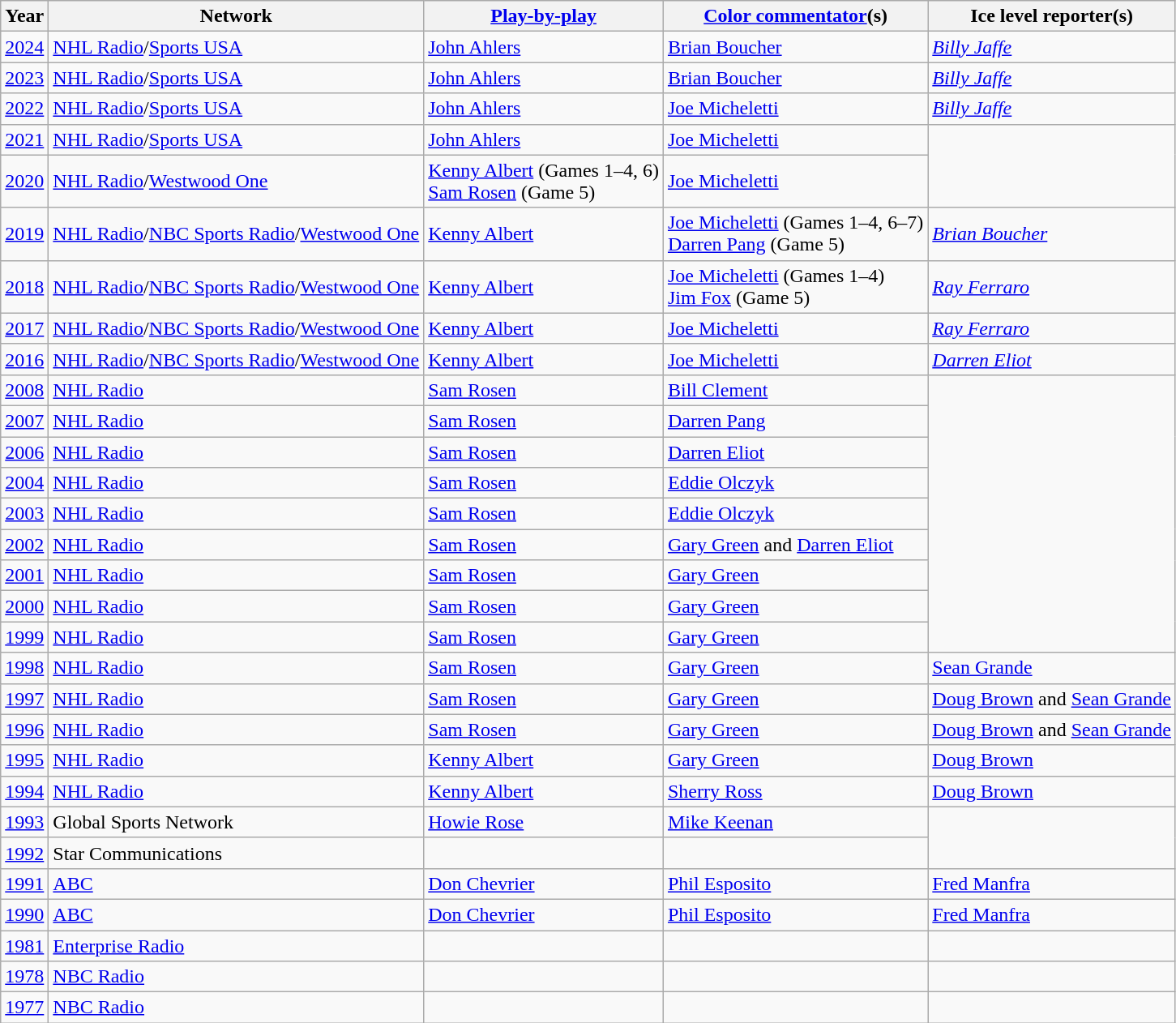<table class="wikitable">
<tr>
<th>Year</th>
<th>Network</th>
<th><a href='#'>Play-by-play</a></th>
<th><a href='#'>Color commentator</a>(s)</th>
<th>Ice level reporter(s)</th>
</tr>
<tr>
<td><a href='#'>2024</a></td>
<td><a href='#'>NHL Radio</a>/<a href='#'>Sports USA</a></td>
<td><a href='#'>John Ahlers</a></td>
<td><a href='#'>Brian Boucher</a></td>
<td><em><a href='#'>Billy Jaffe</a></em></td>
</tr>
<tr>
<td><a href='#'>2023</a></td>
<td><a href='#'>NHL Radio</a>/<a href='#'>Sports USA</a></td>
<td><a href='#'>John Ahlers</a></td>
<td><a href='#'>Brian Boucher</a></td>
<td><em><a href='#'>Billy Jaffe</a></em></td>
</tr>
<tr>
<td><a href='#'>2022</a></td>
<td><a href='#'>NHL Radio</a>/<a href='#'>Sports USA</a></td>
<td><a href='#'>John Ahlers</a></td>
<td><a href='#'>Joe Micheletti</a></td>
<td><em><a href='#'>Billy Jaffe</a></em></td>
</tr>
<tr>
<td><a href='#'>2021</a></td>
<td><a href='#'>NHL Radio</a>/<a href='#'>Sports USA</a></td>
<td><a href='#'>John Ahlers</a></td>
<td><a href='#'>Joe Micheletti</a></td>
</tr>
<tr>
<td><a href='#'>2020</a></td>
<td><a href='#'>NHL Radio</a>/<a href='#'>Westwood One</a></td>
<td><a href='#'>Kenny Albert</a> (Games 1–4, 6)<br><a href='#'>Sam Rosen</a> (Game 5)</td>
<td><a href='#'>Joe Micheletti</a></td>
</tr>
<tr>
<td><a href='#'>2019</a></td>
<td><a href='#'>NHL Radio</a>/<a href='#'>NBC Sports Radio</a>/<a href='#'>Westwood One</a></td>
<td><a href='#'>Kenny Albert</a></td>
<td><a href='#'>Joe Micheletti</a> (Games 1–4, 6–7)<br><a href='#'>Darren Pang</a> (Game 5)</td>
<td><em><a href='#'>Brian Boucher</a></em></td>
</tr>
<tr>
<td><a href='#'>2018</a></td>
<td><a href='#'>NHL Radio</a>/<a href='#'>NBC Sports Radio</a>/<a href='#'>Westwood One</a></td>
<td><a href='#'>Kenny Albert</a></td>
<td><a href='#'>Joe Micheletti</a> (Games 1–4)<br><a href='#'>Jim Fox</a> (Game 5)</td>
<td><em><a href='#'>Ray Ferraro</a></em></td>
</tr>
<tr>
<td><a href='#'>2017</a></td>
<td><a href='#'>NHL Radio</a>/<a href='#'>NBC Sports Radio</a>/<a href='#'>Westwood One</a></td>
<td><a href='#'>Kenny Albert</a></td>
<td><a href='#'>Joe Micheletti</a></td>
<td><em><a href='#'>Ray Ferraro</a></em></td>
</tr>
<tr>
<td><a href='#'>2016</a></td>
<td><a href='#'>NHL Radio</a>/<a href='#'>NBC Sports Radio</a>/<a href='#'>Westwood One</a></td>
<td><a href='#'>Kenny Albert</a></td>
<td><a href='#'>Joe Micheletti</a></td>
<td><em><a href='#'>Darren Eliot</a></em></td>
</tr>
<tr>
<td><a href='#'>2008</a></td>
<td><a href='#'>NHL Radio</a></td>
<td><a href='#'>Sam Rosen</a></td>
<td><a href='#'>Bill Clement</a></td>
</tr>
<tr>
<td><a href='#'>2007</a></td>
<td><a href='#'>NHL Radio</a></td>
<td><a href='#'>Sam Rosen</a></td>
<td><a href='#'>Darren Pang</a></td>
</tr>
<tr>
<td><a href='#'>2006</a></td>
<td><a href='#'>NHL Radio</a></td>
<td><a href='#'>Sam Rosen</a></td>
<td><a href='#'>Darren Eliot</a></td>
</tr>
<tr>
<td><a href='#'>2004</a></td>
<td><a href='#'>NHL Radio</a></td>
<td><a href='#'>Sam Rosen</a></td>
<td><a href='#'>Eddie Olczyk</a></td>
</tr>
<tr>
<td><a href='#'>2003</a></td>
<td><a href='#'>NHL Radio</a></td>
<td><a href='#'>Sam Rosen</a></td>
<td><a href='#'>Eddie Olczyk</a></td>
</tr>
<tr>
<td><a href='#'>2002</a></td>
<td><a href='#'>NHL Radio</a></td>
<td><a href='#'>Sam Rosen</a></td>
<td><a href='#'>Gary Green</a> and <a href='#'>Darren Eliot</a></td>
</tr>
<tr>
<td><a href='#'>2001</a></td>
<td><a href='#'>NHL Radio</a></td>
<td><a href='#'>Sam Rosen</a></td>
<td><a href='#'>Gary Green</a></td>
</tr>
<tr>
<td><a href='#'>2000</a></td>
<td><a href='#'>NHL Radio</a></td>
<td><a href='#'>Sam Rosen</a></td>
<td><a href='#'>Gary Green</a></td>
</tr>
<tr>
<td><a href='#'>1999</a></td>
<td><a href='#'>NHL Radio</a></td>
<td><a href='#'>Sam Rosen</a></td>
<td><a href='#'>Gary Green</a></td>
</tr>
<tr>
<td><a href='#'>1998</a></td>
<td><a href='#'>NHL Radio</a></td>
<td><a href='#'>Sam Rosen</a></td>
<td><a href='#'>Gary Green</a></td>
<td><a href='#'>Sean Grande</a></td>
</tr>
<tr>
<td><a href='#'>1997</a></td>
<td><a href='#'>NHL Radio</a></td>
<td><a href='#'>Sam Rosen</a></td>
<td><a href='#'>Gary Green</a></td>
<td><a href='#'>Doug Brown</a> and <a href='#'>Sean Grande</a></td>
</tr>
<tr>
<td><a href='#'>1996</a></td>
<td><a href='#'>NHL Radio</a></td>
<td><a href='#'>Sam Rosen</a></td>
<td><a href='#'>Gary Green</a></td>
<td><a href='#'>Doug Brown</a> and <a href='#'>Sean Grande</a></td>
</tr>
<tr>
<td><a href='#'>1995</a></td>
<td><a href='#'>NHL Radio</a></td>
<td><a href='#'>Kenny Albert</a></td>
<td><a href='#'>Gary Green</a></td>
<td><a href='#'>Doug Brown</a></td>
</tr>
<tr>
<td><a href='#'>1994</a></td>
<td><a href='#'>NHL Radio</a></td>
<td><a href='#'>Kenny Albert</a></td>
<td><a href='#'>Sherry Ross</a></td>
<td><a href='#'>Doug Brown</a></td>
</tr>
<tr>
<td><a href='#'>1993</a></td>
<td>Global Sports Network</td>
<td><a href='#'>Howie Rose</a></td>
<td><a href='#'>Mike Keenan</a></td>
</tr>
<tr>
<td><a href='#'>1992</a></td>
<td>Star Communications</td>
<td></td>
<td></td>
</tr>
<tr>
<td><a href='#'>1991</a></td>
<td><a href='#'>ABC</a></td>
<td><a href='#'>Don Chevrier</a></td>
<td><a href='#'>Phil Esposito</a></td>
<td><a href='#'>Fred Manfra</a></td>
</tr>
<tr>
<td><a href='#'>1990</a></td>
<td><a href='#'>ABC</a></td>
<td><a href='#'>Don Chevrier</a></td>
<td><a href='#'>Phil Esposito</a></td>
<td><a href='#'>Fred Manfra</a></td>
</tr>
<tr>
<td><a href='#'>1981</a></td>
<td><a href='#'>Enterprise Radio</a></td>
<td></td>
<td></td>
<td></td>
</tr>
<tr>
<td><a href='#'>1978</a></td>
<td><a href='#'>NBC Radio</a></td>
<td></td>
<td></td>
<td></td>
</tr>
<tr>
<td><a href='#'>1977</a></td>
<td><a href='#'>NBC Radio</a></td>
<td></td>
<td></td>
<td></td>
</tr>
</table>
